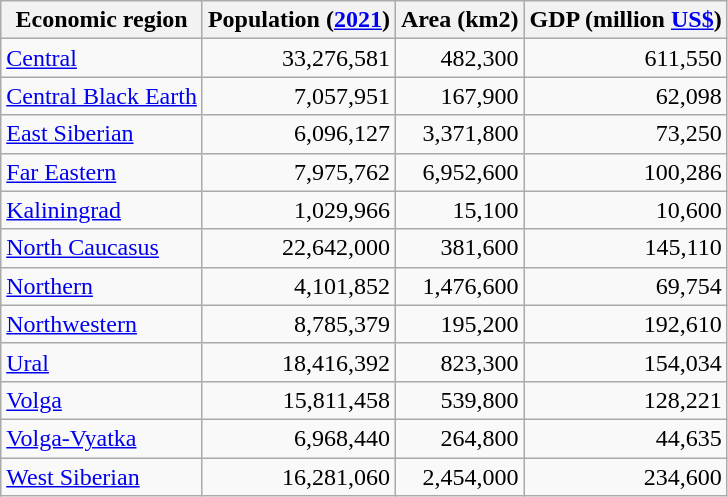<table class="wikitable sortable">
<tr>
<th>Economic region</th>
<th>Population (<a href='#'>2021</a>)</th>
<th>Area (km2)</th>
<th>GDP (million <a href='#'>US$</a>)</th>
</tr>
<tr>
<td><a href='#'>Central</a></td>
<td align=right>33,276,581</td>
<td align=right>482,300</td>
<td align=right>611,550</td>
</tr>
<tr>
<td><a href='#'>Central Black Earth</a></td>
<td align=right>7,057,951</td>
<td align=right>167,900</td>
<td align=right>62,098</td>
</tr>
<tr>
<td><a href='#'>East Siberian</a></td>
<td align=right>6,096,127</td>
<td align=right>3,371,800</td>
<td align=right>73,250</td>
</tr>
<tr>
<td><a href='#'>Far Eastern</a></td>
<td align=right>7,975,762</td>
<td align=right>6,952,600</td>
<td align=right>100,286</td>
</tr>
<tr>
<td><a href='#'>Kaliningrad</a></td>
<td align=right>1,029,966</td>
<td align=right>15,100</td>
<td align=right>10,600</td>
</tr>
<tr>
<td><a href='#'>North Caucasus</a></td>
<td align=right>22,642,000</td>
<td align=right>381,600</td>
<td align=right>145,110</td>
</tr>
<tr>
<td><a href='#'>Northern</a></td>
<td align=right>4,101,852</td>
<td align=right>1,476,600</td>
<td align=right>69,754</td>
</tr>
<tr>
<td><a href='#'>Northwestern</a></td>
<td align=right>8,785,379</td>
<td align=right>195,200</td>
<td align=right>192,610</td>
</tr>
<tr>
<td><a href='#'>Ural</a></td>
<td align=right>18,416,392</td>
<td align=right>823,300</td>
<td align=right>154,034</td>
</tr>
<tr>
<td><a href='#'>Volga</a></td>
<td align=right>15,811,458</td>
<td align=right>539,800</td>
<td align=right>128,221</td>
</tr>
<tr>
<td><a href='#'>Volga-Vyatka</a></td>
<td align=right>6,968,440</td>
<td align=right>264,800</td>
<td align=right>44,635</td>
</tr>
<tr>
<td><a href='#'>West Siberian</a></td>
<td align=right>16,281,060</td>
<td align=right>2,454,000</td>
<td align=right>234,600</td>
</tr>
</table>
